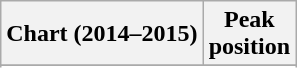<table class="wikitable sortable plainrowheaders" style="text-align:center">
<tr>
<th scope="col">Chart (2014–2015)</th>
<th scope="col">Peak<br>position</th>
</tr>
<tr>
</tr>
<tr>
</tr>
<tr>
</tr>
<tr>
</tr>
<tr>
</tr>
<tr>
</tr>
<tr>
</tr>
<tr>
</tr>
<tr>
</tr>
<tr>
</tr>
<tr>
</tr>
<tr>
</tr>
<tr>
</tr>
<tr>
</tr>
<tr>
</tr>
<tr>
</tr>
<tr>
</tr>
<tr>
</tr>
<tr>
</tr>
<tr>
</tr>
<tr>
</tr>
<tr>
</tr>
<tr>
</tr>
<tr>
</tr>
<tr>
</tr>
<tr>
</tr>
<tr>
</tr>
<tr>
</tr>
</table>
